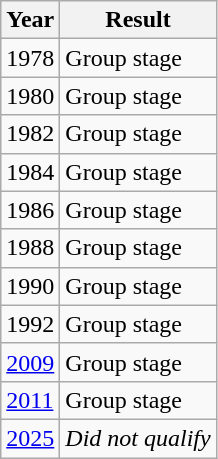<table class="wikitable">
<tr>
<th>Year</th>
<th>Result</th>
</tr>
<tr>
<td> 1978</td>
<td>Group stage</td>
</tr>
<tr>
<td> 1980</td>
<td>Group stage</td>
</tr>
<tr>
<td> 1982</td>
<td>Group stage</td>
</tr>
<tr>
<td> 1984</td>
<td>Group stage</td>
</tr>
<tr>
<td> 1986</td>
<td>Group stage</td>
</tr>
<tr>
<td> 1988</td>
<td>Group stage</td>
</tr>
<tr>
<td> 1990</td>
<td>Group stage</td>
</tr>
<tr>
<td> 1992</td>
<td>Group stage</td>
</tr>
<tr>
<td> <a href='#'>2009</a></td>
<td>Group stage</td>
</tr>
<tr>
<td> <a href='#'>2011</a></td>
<td>Group stage</td>
</tr>
<tr>
<td> <a href='#'>2025</a></td>
<td><em>Did not qualify</em></td>
</tr>
</table>
